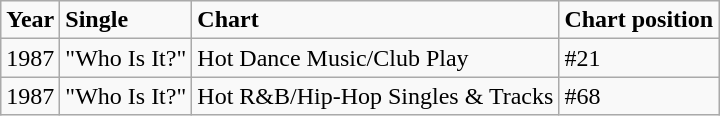<table class="wikitable">
<tr>
<td><strong>Year</strong></td>
<td><strong>Single</strong></td>
<td><strong>Chart</strong></td>
<td><strong>Chart position</strong></td>
</tr>
<tr>
<td>1987</td>
<td>"Who Is It?"</td>
<td>Hot Dance Music/Club Play</td>
<td>#21</td>
</tr>
<tr>
<td>1987</td>
<td>"Who Is It?"</td>
<td>Hot R&B/Hip-Hop Singles & Tracks</td>
<td>#68</td>
</tr>
</table>
